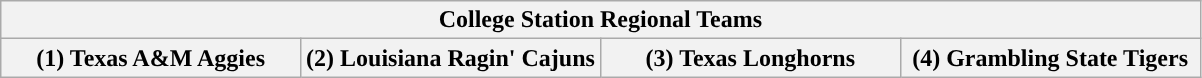<table class="wikitable">
<tr>
<th colspan=4>College Station Regional Teams</th>
</tr>
<tr>
<th style="width: 25%; ">(1) Texas A&M Aggies</th>
<th style="width: 25%; ">(2) Louisiana Ragin' Cajuns</th>
<th style="width: 25%; ">(3) Texas Longhorns</th>
<th style="width: 25%; ">(4) Grambling State Tigers</th>
</tr>
</table>
